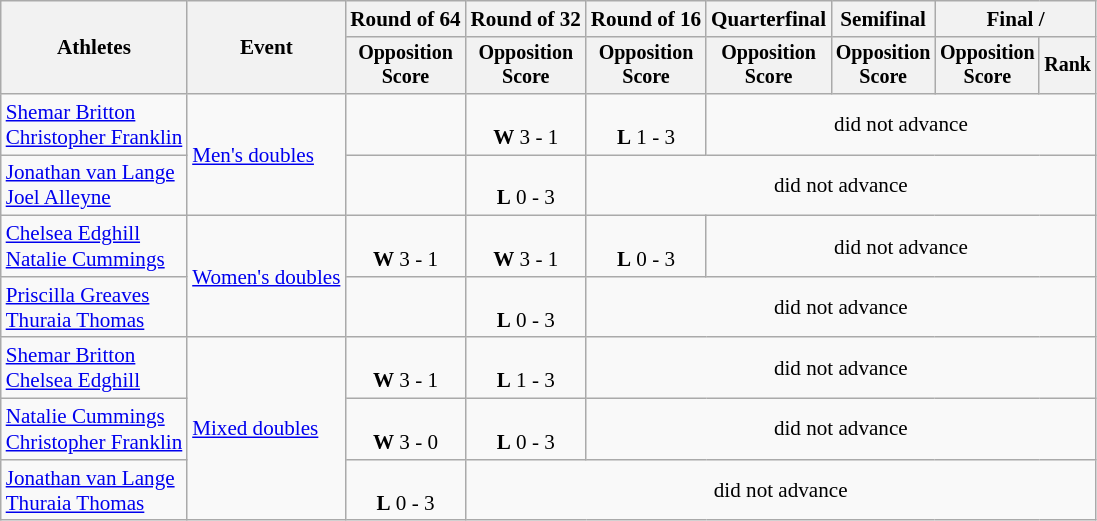<table class=wikitable style=font-size:88%;text-align:center>
<tr>
<th rowspan=2>Athletes</th>
<th rowspan=2>Event</th>
<th>Round of 64</th>
<th>Round of 32</th>
<th>Round of 16</th>
<th>Quarterfinal</th>
<th>Semifinal</th>
<th colspan=2>Final / </th>
</tr>
<tr style=font-size:95%>
<th>Opposition<br>Score</th>
<th>Opposition<br>Score</th>
<th>Opposition<br>Score</th>
<th>Opposition<br>Score</th>
<th>Opposition<br>Score</th>
<th>Opposition<br>Score</th>
<th>Rank</th>
</tr>
<tr>
<td align=left><a href='#'>Shemar Britton</a><br><a href='#'>Christopher Franklin</a></td>
<td align=left rowspan=2><a href='#'>Men's doubles</a></td>
<td></td>
<td><br><strong>W</strong> 3 - 1</td>
<td><br><strong>L</strong> 1 - 3</td>
<td colspan=4>did not advance</td>
</tr>
<tr>
<td align=left><a href='#'>Jonathan van Lange</a><br><a href='#'>Joel Alleyne</a></td>
<td></td>
<td><br><strong>L</strong> 0 - 3</td>
<td colspan=5>did not advance</td>
</tr>
<tr>
<td align=left><a href='#'>Chelsea Edghill</a><br><a href='#'>Natalie Cummings</a></td>
<td align=left rowspan=2><a href='#'>Women's doubles</a></td>
<td><br><strong>W</strong> 3 - 1</td>
<td><br><strong>W</strong> 3 - 1</td>
<td><br><strong>L</strong> 0 - 3</td>
<td colspan=4>did not advance</td>
</tr>
<tr>
<td align=left><a href='#'>Priscilla Greaves</a><br><a href='#'>Thuraia Thomas</a></td>
<td></td>
<td><br><strong>L</strong> 0 - 3</td>
<td colspan=5>did not advance</td>
</tr>
<tr>
<td align=left><a href='#'>Shemar Britton</a><br><a href='#'>Chelsea Edghill</a></td>
<td align=left rowspan=3><a href='#'>Mixed doubles</a></td>
<td><br><strong>W</strong> 3 - 1</td>
<td><br><strong>L</strong> 1 - 3</td>
<td colspan=5>did not advance</td>
</tr>
<tr>
<td align=left><a href='#'>Natalie Cummings</a><br><a href='#'>Christopher Franklin</a></td>
<td><br><strong>W</strong> 3 - 0</td>
<td><br><strong>L</strong> 0 - 3</td>
<td colspan=5>did not advance</td>
</tr>
<tr>
<td align=left><a href='#'>Jonathan van Lange</a><br><a href='#'>Thuraia Thomas</a></td>
<td><br><strong>L</strong> 0 - 3</td>
<td colspan=6>did not advance</td>
</tr>
</table>
